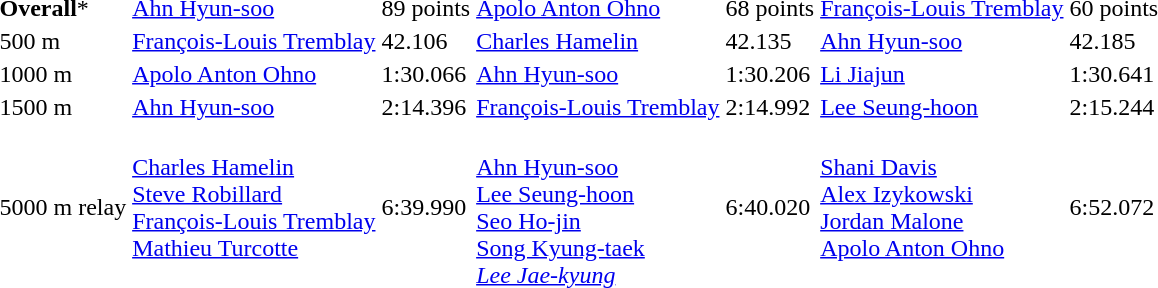<table>
<tr>
<td><strong>Overall</strong>*</td>
<td><a href='#'>Ahn Hyun-soo</a><br></td>
<td>89 points</td>
<td><a href='#'>Apolo Anton Ohno</a><br></td>
<td>68 points</td>
<td><a href='#'>François-Louis Tremblay</a><br></td>
<td>60 points</td>
</tr>
<tr>
<td>500 m</td>
<td><a href='#'>François-Louis Tremblay</a><br></td>
<td>42.106</td>
<td><a href='#'>Charles Hamelin</a><br></td>
<td>42.135</td>
<td><a href='#'>Ahn Hyun-soo</a><br></td>
<td>42.185</td>
</tr>
<tr>
<td>1000 m</td>
<td><a href='#'>Apolo Anton Ohno</a><br></td>
<td>1:30.066</td>
<td><a href='#'>Ahn Hyun-soo</a><br></td>
<td>1:30.206</td>
<td><a href='#'>Li Jiajun</a><br></td>
<td>1:30.641</td>
</tr>
<tr>
<td>1500 m</td>
<td><a href='#'>Ahn Hyun-soo</a><br></td>
<td>2:14.396</td>
<td><a href='#'>François-Louis Tremblay</a><br></td>
<td>2:14.992</td>
<td><a href='#'>Lee Seung-hoon</a><br></td>
<td>2:15.244</td>
</tr>
<tr>
<td>5000 m relay</td>
<td valign=top><br><a href='#'>Charles Hamelin</a><br><a href='#'>Steve Robillard</a><br><a href='#'>François-Louis Tremblay</a><br><a href='#'>Mathieu Turcotte</a></td>
<td>6:39.990</td>
<td valign=top><br><a href='#'>Ahn Hyun-soo</a><br><a href='#'>Lee Seung-hoon</a><br><a href='#'>Seo Ho-jin</a><br><a href='#'>Song Kyung-taek</a><br><em><a href='#'>Lee Jae-kyung</a></em></td>
<td>6:40.020</td>
<td valign=top><br><a href='#'>Shani Davis</a><br><a href='#'>Alex Izykowski</a><br> <a href='#'>Jordan Malone</a><br><a href='#'>Apolo Anton Ohno</a></td>
<td>6:52.072</td>
</tr>
</table>
